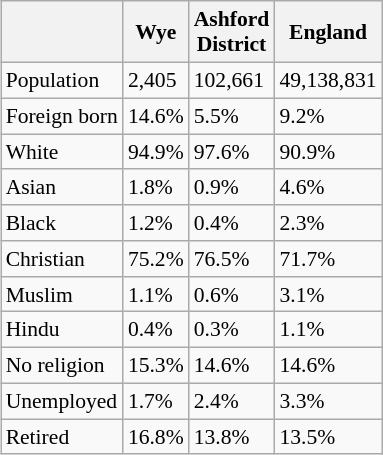<table class="wikitable" id="toc" style="float: right; margin-left: 2em; font-size: 90%;" cellspacing="3">
<tr>
<th></th>
<th>Wye</th>
<th>Ashford<br>District</th>
<th>England</th>
</tr>
<tr>
<td>Population</td>
<td>2,405</td>
<td>102,661</td>
<td>49,138,831</td>
</tr>
<tr>
<td>Foreign born</td>
<td>14.6%</td>
<td>5.5%</td>
<td>9.2%</td>
</tr>
<tr>
<td>White</td>
<td>94.9%</td>
<td>97.6%</td>
<td>90.9%</td>
</tr>
<tr>
<td>Asian</td>
<td>1.8%</td>
<td>0.9%</td>
<td>4.6%</td>
</tr>
<tr>
<td>Black</td>
<td>1.2%</td>
<td>0.4%</td>
<td>2.3%</td>
</tr>
<tr>
<td>Christian</td>
<td>75.2%</td>
<td>76.5%</td>
<td>71.7%</td>
</tr>
<tr>
<td>Muslim</td>
<td>1.1%</td>
<td>0.6%</td>
<td>3.1%</td>
</tr>
<tr>
<td>Hindu</td>
<td>0.4%</td>
<td>0.3%</td>
<td>1.1%</td>
</tr>
<tr>
<td>No religion</td>
<td>15.3%</td>
<td>14.6%</td>
<td>14.6%</td>
</tr>
<tr>
<td>Unemployed</td>
<td>1.7%</td>
<td>2.4%</td>
<td>3.3%</td>
</tr>
<tr>
<td>Retired</td>
<td>16.8%</td>
<td>13.8%</td>
<td>13.5%</td>
</tr>
</table>
